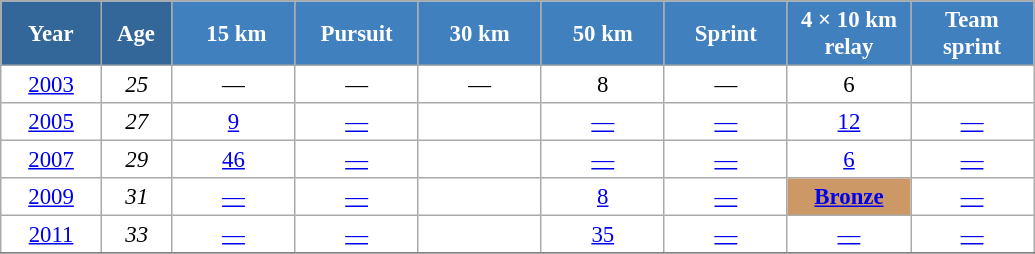<table class="wikitable" style="font-size:95%; text-align:center; border:grey solid 1px; border-collapse:collapse; background:#ffffff;">
<tr>
<th style="background-color:#369; color:white; width:60px;"> Year </th>
<th style="background-color:#369; color:white; width:40px;"> Age </th>
<th style="background-color:#4180be; color:white; width:75px;"> 15 km</th>
<th style="background-color:#4180be; color:white; width:75px;"> Pursuit </th>
<th style="background-color:#4180be; color:white; width:75px;"> 30 km </th>
<th style="background-color:#4180be; color:white; width:75px;"> 50 km </th>
<th style="background-color:#4180be; color:white; width:75px;"> Sprint </th>
<th style="background-color:#4180be; color:white; width:75px;"> 4 × 10 km <br> relay </th>
<th style="background-color:#4180be; color:white; width:75px;"> Team <br> sprint </th>
</tr>
<tr>
<td><a href='#'>2003</a></td>
<td><em>25</em></td>
<td>—</td>
<td>—</td>
<td>—</td>
<td>8</td>
<td>—</td>
<td>6</td>
<td></td>
</tr>
<tr>
<td><a href='#'>2005</a></td>
<td><em>27</em></td>
<td><a href='#'>9</a></td>
<td><a href='#'>—</a></td>
<td></td>
<td><a href='#'>—</a></td>
<td><a href='#'>—</a></td>
<td><a href='#'>12</a></td>
<td><a href='#'>—</a></td>
</tr>
<tr>
<td><a href='#'>2007</a></td>
<td><em>29</em></td>
<td><a href='#'>46</a></td>
<td><a href='#'>—</a></td>
<td></td>
<td><a href='#'>—</a></td>
<td><a href='#'>—</a></td>
<td><a href='#'>6</a></td>
<td><a href='#'>—</a></td>
</tr>
<tr>
<td><a href='#'>2009</a></td>
<td><em>31</em></td>
<td><a href='#'>—</a></td>
<td><a href='#'>—</a></td>
<td></td>
<td><a href='#'>8</a></td>
<td><a href='#'>—</a></td>
<td bgcolor="cc9966"><a href='#'><strong>Bronze</strong></a></td>
<td><a href='#'>—</a></td>
</tr>
<tr>
<td><a href='#'>2011</a></td>
<td><em>33</em></td>
<td><a href='#'>—</a></td>
<td><a href='#'>—</a></td>
<td></td>
<td><a href='#'>35</a></td>
<td><a href='#'>—</a></td>
<td><a href='#'>—</a></td>
<td><a href='#'>—</a></td>
</tr>
<tr>
</tr>
</table>
